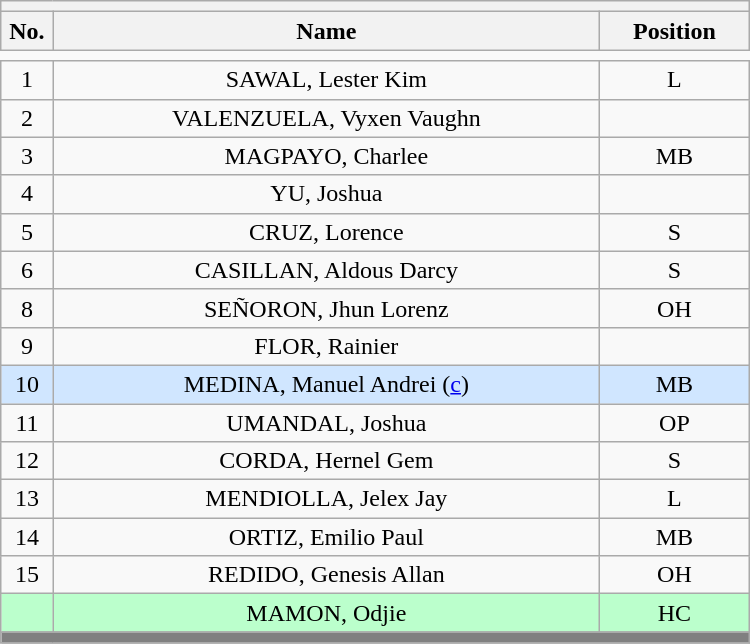<table class='wikitable mw-collapsible mw-collapsed' style="text-align: center; width: 500px; border: none">
<tr>
<th style='text-align: left;' colspan=3></th>
</tr>
<tr>
<th style='width: 7%;'>No.</th>
<th>Name</th>
<th style='width: 20%;'>Position</th>
</tr>
<tr>
<td style='border: none;'></td>
</tr>
<tr>
<td>1</td>
<td>SAWAL, Lester Kim</td>
<td>L</td>
</tr>
<tr>
<td>2</td>
<td>VALENZUELA, Vyxen Vaughn</td>
<td></td>
</tr>
<tr>
<td>3</td>
<td>MAGPAYO, Charlee</td>
<td>MB</td>
</tr>
<tr>
<td>4</td>
<td>YU, Joshua</td>
<td></td>
</tr>
<tr>
<td>5</td>
<td>CRUZ, Lorence</td>
<td>S</td>
</tr>
<tr>
<td>6</td>
<td>CASILLAN, Aldous Darcy</td>
<td>S</td>
</tr>
<tr>
<td>8</td>
<td>SEÑORON, Jhun Lorenz</td>
<td>OH</td>
</tr>
<tr>
<td>9</td>
<td>FLOR, Rainier</td>
<td></td>
</tr>
<tr bgcolor=#D0E6FF>
<td>10</td>
<td>MEDINA, Manuel Andrei (<a href='#'>c</a>)</td>
<td>MB</td>
</tr>
<tr>
<td>11</td>
<td>UMANDAL, Joshua</td>
<td>OP</td>
</tr>
<tr>
<td>12</td>
<td>CORDA, Hernel Gem</td>
<td>S</td>
</tr>
<tr>
<td>13</td>
<td>MENDIOLLA, Jelex Jay</td>
<td>L</td>
</tr>
<tr>
<td>14</td>
<td>ORTIZ, Emilio Paul</td>
<td>MB</td>
</tr>
<tr>
<td>15</td>
<td>REDIDO, Genesis Allan</td>
<td>OH</td>
</tr>
<tr bgcolor=#BBFFCC>
<td></td>
<td>MAMON, Odjie</td>
<td>HC</td>
</tr>
<tr>
<th style='background: grey;' colspan=3></th>
</tr>
</table>
